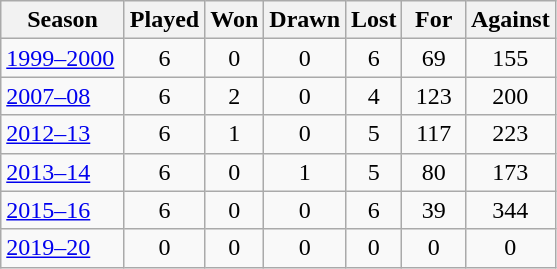<table class=wikitable>
<tr>
<th width="75">Season</th>
<th width="20">Played</th>
<th width="20">Won</th>
<th width="20">Drawn</th>
<th width="20">Lost</th>
<th width="35">For</th>
<th width="20">Against</th>
</tr>
<tr align=center>
<td align=left><a href='#'>1999–2000</a></td>
<td>6</td>
<td>0</td>
<td>0</td>
<td>6</td>
<td>69</td>
<td>155</td>
</tr>
<tr align=center>
<td align=left><a href='#'>2007–08</a></td>
<td>6</td>
<td>2</td>
<td>0</td>
<td>4</td>
<td>123</td>
<td>200</td>
</tr>
<tr align=center>
<td align=left><a href='#'>2012–13</a></td>
<td>6</td>
<td>1</td>
<td>0</td>
<td>5</td>
<td>117</td>
<td>223</td>
</tr>
<tr align=center>
<td align=left><a href='#'>2013–14</a></td>
<td>6</td>
<td>0</td>
<td>1</td>
<td>5</td>
<td>80</td>
<td>173</td>
</tr>
<tr align=center>
<td align=left><a href='#'>2015–16</a></td>
<td>6</td>
<td>0</td>
<td>0</td>
<td>6</td>
<td>39</td>
<td>344</td>
</tr>
<tr align=center>
<td align=left><a href='#'>2019–20</a></td>
<td>0</td>
<td>0</td>
<td>0</td>
<td>0</td>
<td>0</td>
<td>0</td>
</tr>
</table>
